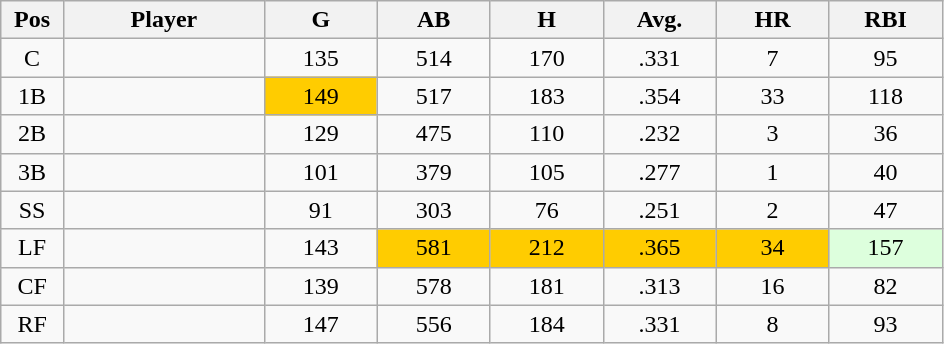<table class="wikitable sortable">
<tr>
<th bgcolor="#DDDDFF" width="5%">Pos</th>
<th bgcolor="#DDDDFF" width="16%">Player</th>
<th bgcolor="#DDDDFF" width="9%">G</th>
<th bgcolor="#DDDDFF" width="9%">AB</th>
<th bgcolor="#DDDDFF" width="9%">H</th>
<th bgcolor="#DDDDFF" width="9%">Avg.</th>
<th bgcolor="#DDDDFF" width="9%">HR</th>
<th bgcolor="#DDDDFF" width="9%">RBI</th>
</tr>
<tr align="center">
<td>C</td>
<td></td>
<td>135</td>
<td>514</td>
<td>170</td>
<td>.331</td>
<td>7</td>
<td>95</td>
</tr>
<tr align="center">
<td>1B</td>
<td></td>
<td bgcolor=#ffcc00>149</td>
<td>517</td>
<td>183</td>
<td>.354</td>
<td>33</td>
<td>118</td>
</tr>
<tr align="center">
<td>2B</td>
<td></td>
<td>129</td>
<td>475</td>
<td>110</td>
<td>.232</td>
<td>3</td>
<td>36</td>
</tr>
<tr align="center">
<td>3B</td>
<td></td>
<td>101</td>
<td>379</td>
<td>105</td>
<td>.277</td>
<td>1</td>
<td>40</td>
</tr>
<tr align="center">
<td>SS</td>
<td></td>
<td>91</td>
<td>303</td>
<td>76</td>
<td>.251</td>
<td>2</td>
<td>47</td>
</tr>
<tr align="center">
<td>LF</td>
<td></td>
<td>143</td>
<td bgcolor=#ffcc00>581</td>
<td bgcolor=#ffcc00>212</td>
<td bgcolor=#ffcc00>.365</td>
<td bgcolor=#ffcc00>34</td>
<td bgcolor=#DDFFDD>157</td>
</tr>
<tr align="center">
<td>CF</td>
<td></td>
<td>139</td>
<td>578</td>
<td>181</td>
<td>.313</td>
<td>16</td>
<td>82</td>
</tr>
<tr align="center">
<td>RF</td>
<td></td>
<td>147</td>
<td>556</td>
<td>184</td>
<td>.331</td>
<td>8</td>
<td>93</td>
</tr>
</table>
